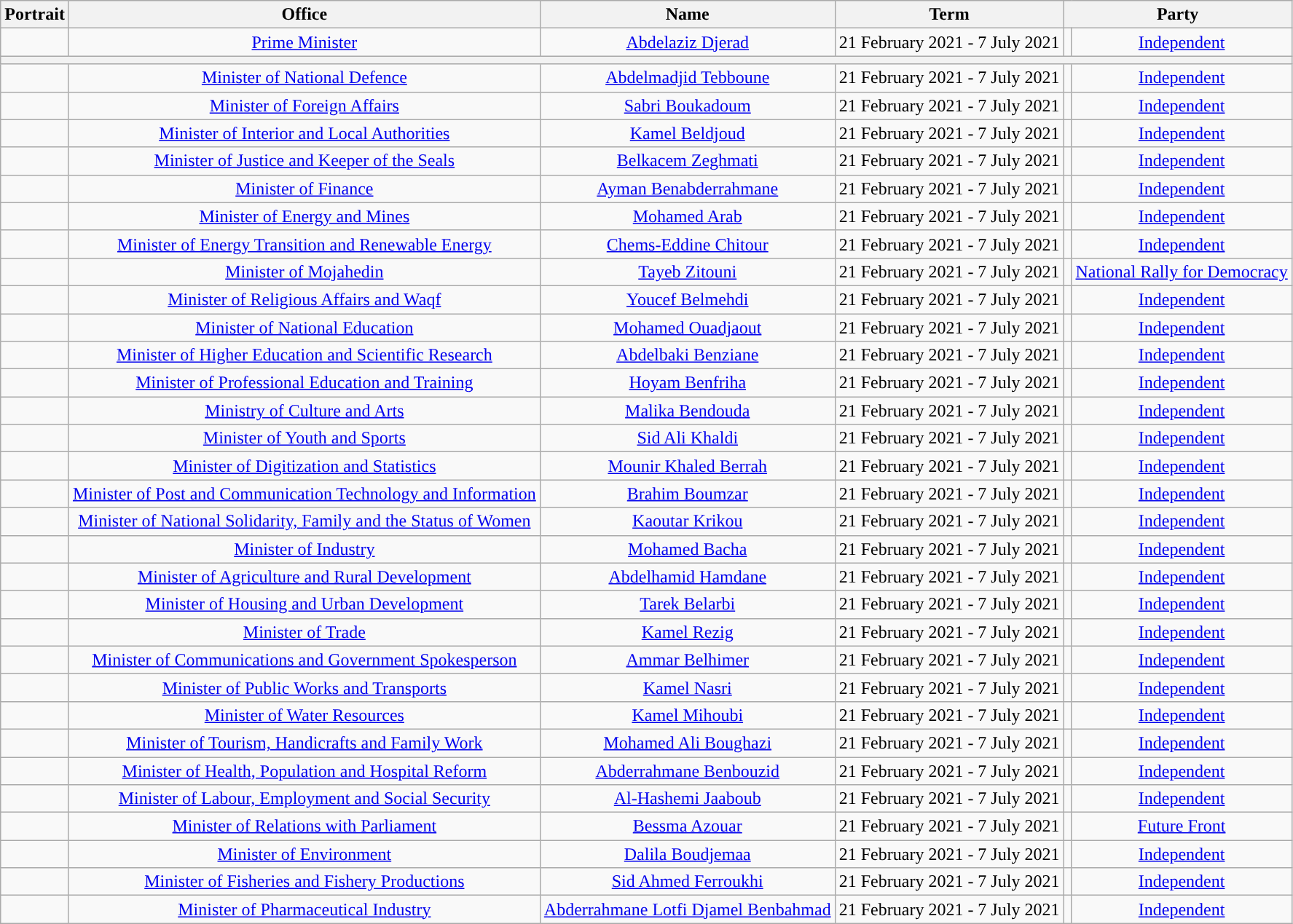<table class="wikitable" style="text-align:center">
<tr>
<th>Portrait</th>
<th>Office</th>
<th>Name</th>
<th>Term</th>
<th colspan="2">Party</th>
</tr>
<tr>
<td></td>
<td><a href='#'>Prime Minister</a></td>
<td><a href='#'>Abdelaziz Djerad</a></td>
<td>21 February 2021 - 7 July 2021</td>
<td></td>
<td><a href='#'>Independent</a></td>
</tr>
<tr>
<th colspan="6"></th>
</tr>
<tr>
<td></td>
<td><a href='#'>Minister of National Defence</a></td>
<td><a href='#'>Abdelmadjid Tebboune</a></td>
<td>21 February 2021 - 7 July 2021</td>
<td></td>
<td><a href='#'>Independent</a></td>
</tr>
<tr>
<td></td>
<td><a href='#'>Minister of Foreign Affairs</a></td>
<td><a href='#'>Sabri Boukadoum</a></td>
<td>21 February 2021 - 7 July 2021</td>
<td></td>
<td><a href='#'>Independent</a></td>
</tr>
<tr>
<td></td>
<td><a href='#'>Minister of Interior and Local Authorities</a></td>
<td><a href='#'>Kamel Beldjoud</a></td>
<td>21 February 2021 - 7 July 2021</td>
<td></td>
<td><a href='#'>Independent</a></td>
</tr>
<tr>
<td></td>
<td><a href='#'>Minister of Justice and Keeper of the Seals</a></td>
<td><a href='#'>Belkacem Zeghmati</a></td>
<td>21 February 2021 - 7 July 2021</td>
<td></td>
<td><a href='#'>Independent</a></td>
</tr>
<tr>
<td></td>
<td><a href='#'>Minister of Finance</a></td>
<td><a href='#'>Ayman Benabderrahmane</a></td>
<td>21 February 2021 - 7 July 2021</td>
<td></td>
<td><a href='#'>Independent</a></td>
</tr>
<tr>
<td></td>
<td><a href='#'>Minister of Energy and Mines</a></td>
<td><a href='#'>Mohamed Arab</a></td>
<td>21 February 2021 - 7 July 2021</td>
<td></td>
<td><a href='#'>Independent</a></td>
</tr>
<tr>
<td></td>
<td><a href='#'>Minister of Energy Transition and Renewable Energy</a></td>
<td><a href='#'>Chems-Eddine Chitour</a></td>
<td>21 February 2021 - 7 July 2021</td>
<td></td>
<td><a href='#'>Independent</a></td>
</tr>
<tr>
<td></td>
<td><a href='#'>Minister of Mojahedin</a></td>
<td><a href='#'>Tayeb Zitouni</a></td>
<td>21 February 2021 - 7 July 2021</td>
<td></td>
<td><a href='#'>National Rally for Democracy</a></td>
</tr>
<tr>
<td></td>
<td><a href='#'>Minister of Religious Affairs and Waqf</a></td>
<td><a href='#'>Youcef Belmehdi</a></td>
<td>21 February 2021 - 7 July 2021</td>
<td></td>
<td><a href='#'>Independent</a></td>
</tr>
<tr>
<td></td>
<td><a href='#'>Minister of National Education</a></td>
<td><a href='#'>Mohamed Ouadjaout</a></td>
<td>21 February 2021 - 7 July 2021</td>
<td></td>
<td><a href='#'>Independent</a></td>
</tr>
<tr>
<td></td>
<td><a href='#'>Minister of Higher Education and Scientific Research</a></td>
<td><a href='#'>Abdelbaki Benziane</a></td>
<td>21 February 2021 - 7 July 2021</td>
<td></td>
<td><a href='#'>Independent</a></td>
</tr>
<tr>
<td></td>
<td><a href='#'>Minister of Professional Education and Training</a></td>
<td><a href='#'>Hoyam Benfriha</a></td>
<td>21 February 2021 - 7 July 2021</td>
<td></td>
<td><a href='#'>Independent</a></td>
</tr>
<tr>
<td></td>
<td><a href='#'>Ministry of Culture and Arts</a></td>
<td><a href='#'>Malika Bendouda</a></td>
<td>21 February 2021 - 7 July 2021</td>
<td></td>
<td><a href='#'>Independent</a></td>
</tr>
<tr>
<td></td>
<td><a href='#'>Minister of Youth and Sports</a></td>
<td><a href='#'>Sid Ali Khaldi</a></td>
<td>21 February 2021 - 7 July 2021</td>
<td></td>
<td><a href='#'>Independent</a></td>
</tr>
<tr>
<td></td>
<td><a href='#'>Minister of Digitization and Statistics</a></td>
<td><a href='#'>Mounir Khaled Berrah</a></td>
<td>21 February 2021 - 7 July 2021</td>
<td></td>
<td><a href='#'>Independent</a></td>
</tr>
<tr>
<td></td>
<td><a href='#'>Minister of Post and Communication Technology and Information</a></td>
<td><a href='#'>Brahim Boumzar</a></td>
<td>21 February 2021 - 7 July 2021</td>
<td></td>
<td><a href='#'>Independent</a></td>
</tr>
<tr>
<td></td>
<td><a href='#'>Minister of National Solidarity, Family and the Status of Women</a></td>
<td><a href='#'>Kaoutar Krikou</a></td>
<td>21 February 2021 - 7 July 2021</td>
<td></td>
<td><a href='#'>Independent</a></td>
</tr>
<tr>
<td></td>
<td><a href='#'>Minister of Industry</a></td>
<td><a href='#'>Mohamed Bacha</a></td>
<td>21 February 2021 - 7 July 2021</td>
<td></td>
<td><a href='#'>Independent</a></td>
</tr>
<tr>
<td></td>
<td><a href='#'>Minister of Agriculture and Rural Development</a></td>
<td><a href='#'>Abdelhamid Hamdane</a></td>
<td>21 February 2021 - 7 July 2021</td>
<td></td>
<td><a href='#'>Independent</a></td>
</tr>
<tr>
<td></td>
<td><a href='#'>Minister of Housing and Urban Development</a></td>
<td><a href='#'>Tarek Belarbi</a></td>
<td>21 February 2021 - 7 July 2021</td>
<td></td>
<td><a href='#'>Independent</a></td>
</tr>
<tr>
<td></td>
<td><a href='#'>Minister of Trade</a></td>
<td><a href='#'>Kamel Rezig</a></td>
<td>21 February 2021 - 7 July 2021</td>
<td></td>
<td><a href='#'>Independent</a></td>
</tr>
<tr>
<td></td>
<td><a href='#'>Minister of Communications and Government Spokesperson</a></td>
<td><a href='#'>Ammar Belhimer</a></td>
<td>21 February 2021 - 7 July 2021</td>
<td></td>
<td><a href='#'>Independent</a></td>
</tr>
<tr>
<td></td>
<td><a href='#'>Minister of Public Works and Transports</a></td>
<td><a href='#'>Kamel Nasri</a></td>
<td>21 February 2021 - 7 July 2021</td>
<td></td>
<td><a href='#'>Independent</a></td>
</tr>
<tr>
<td></td>
<td><a href='#'>Minister of Water Resources</a></td>
<td><a href='#'>Kamel Mihoubi</a></td>
<td>21 February 2021 - 7 July 2021</td>
<td></td>
<td><a href='#'>Independent</a></td>
</tr>
<tr>
<td></td>
<td><a href='#'>Minister of Tourism, Handicrafts and Family Work</a></td>
<td><a href='#'>Mohamed Ali Boughazi</a></td>
<td>21 February 2021 - 7 July 2021</td>
<td></td>
<td><a href='#'>Independent</a></td>
</tr>
<tr>
<td></td>
<td><a href='#'>Minister of Health, Population and Hospital Reform</a></td>
<td><a href='#'>Abderrahmane Benbouzid</a></td>
<td>21 February 2021 - 7 July 2021</td>
<td></td>
<td><a href='#'>Independent</a></td>
</tr>
<tr>
<td></td>
<td><a href='#'>Minister of Labour, Employment and Social Security</a></td>
<td><a href='#'>Al-Hashemi Jaaboub</a></td>
<td>21 February 2021 - 7 July 2021</td>
<td></td>
<td><a href='#'>Independent</a></td>
</tr>
<tr>
<td></td>
<td><a href='#'>Minister of Relations with Parliament</a></td>
<td><a href='#'>Bessma Azouar</a></td>
<td>21 February 2021 - 7 July 2021</td>
<td></td>
<td><a href='#'>Future Front</a></td>
</tr>
<tr>
<td></td>
<td><a href='#'>Minister of Environment</a></td>
<td><a href='#'>Dalila Boudjemaa</a></td>
<td>21 February 2021 - 7 July 2021</td>
<td></td>
<td><a href='#'>Independent</a></td>
</tr>
<tr>
<td></td>
<td><a href='#'>Minister of Fisheries and Fishery Productions</a></td>
<td><a href='#'>Sid Ahmed Ferroukhi</a></td>
<td>21 February 2021 - 7 July 2021</td>
<td></td>
<td><a href='#'>Independent</a></td>
</tr>
<tr>
<td></td>
<td><a href='#'>Minister of Pharmaceutical Industry</a></td>
<td><a href='#'>Abderrahmane Lotfi Djamel Benbahmad</a></td>
<td>21 February 2021 - 7 July 2021</td>
<td></td>
<td><a href='#'>Independent</a></td>
</tr>
</table>
